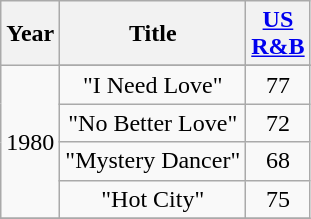<table class="wikitable" style="text-align:center;">
<tr>
<th colspan="1">Year</th>
<th rowspan="1">Title</th>
<th colspan="1"><a href='#'>US<br>R&B</a></th>
</tr>
<tr>
<td rowspan="5">1980</td>
</tr>
<tr>
<td>"I Need Love"</td>
<td>77</td>
</tr>
<tr>
<td>"No Better Love"</td>
<td>72</td>
</tr>
<tr>
<td>"Mystery Dancer"</td>
<td>68</td>
</tr>
<tr>
<td>"Hot City"</td>
<td>75</td>
</tr>
<tr>
</tr>
</table>
